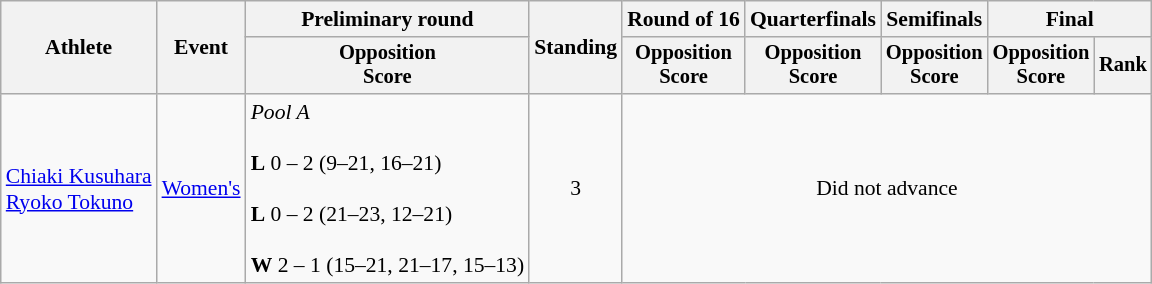<table class=wikitable style="font-size:90%">
<tr>
<th rowspan="2">Athlete</th>
<th rowspan="2">Event</th>
<th>Preliminary round</th>
<th rowspan="2">Standing</th>
<th>Round of 16</th>
<th>Quarterfinals</th>
<th>Semifinals</th>
<th colspan=2>Final</th>
</tr>
<tr style="font-size:95%">
<th>Opposition<br>Score</th>
<th>Opposition<br>Score</th>
<th>Opposition<br>Score</th>
<th>Opposition<br>Score</th>
<th>Opposition<br>Score</th>
<th>Rank</th>
</tr>
<tr align=center>
<td align=left><a href='#'>Chiaki Kusuhara</a><br><a href='#'>Ryoko Tokuno</a></td>
<td align=left><a href='#'>Women's</a></td>
<td align=left><em>Pool A</em><br><br><strong>L</strong> 0 – 2 (9–21, 16–21)<br><br><strong>L</strong>  0 – 2 (21–23, 12–21)<br><br><strong>W</strong> 2 – 1 (15–21, 21–17, 15–13)</td>
<td>3</td>
<td colspan=5>Did not advance</td>
</tr>
</table>
